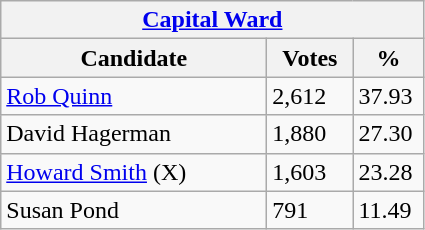<table class="wikitable">
<tr>
<th colspan="3"><a href='#'>Capital Ward</a></th>
</tr>
<tr>
<th style="width: 170px">Candidate</th>
<th style="width: 50px">Votes</th>
<th style="width: 40px">%</th>
</tr>
<tr>
<td><a href='#'>Rob Quinn</a></td>
<td>2,612</td>
<td>37.93</td>
</tr>
<tr>
<td>David Hagerman</td>
<td>1,880</td>
<td>27.30</td>
</tr>
<tr>
<td><a href='#'>Howard Smith</a> (X)</td>
<td>1,603</td>
<td>23.28</td>
</tr>
<tr>
<td>Susan Pond</td>
<td>791</td>
<td>11.49</td>
</tr>
</table>
